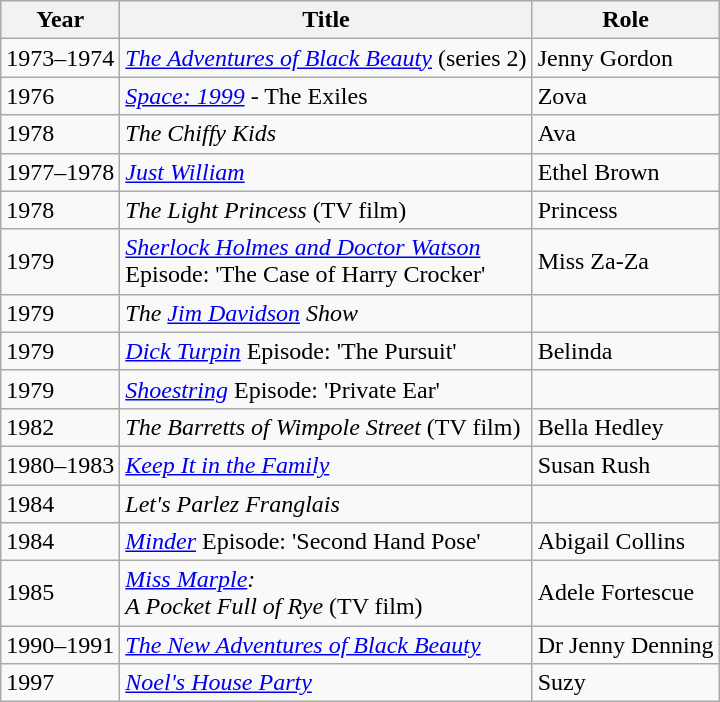<table class="wikitable">
<tr>
<th>Year</th>
<th>Title</th>
<th>Role</th>
</tr>
<tr>
<td>1973–1974</td>
<td><em><a href='#'>The Adventures of Black Beauty</a></em> (series 2)</td>
<td>Jenny Gordon</td>
</tr>
<tr>
<td>1976</td>
<td><em><a href='#'>Space: 1999</a></em> - The Exiles</td>
<td>Zova</td>
</tr>
<tr>
<td>1978</td>
<td><em>The Chiffy Kids</em></td>
<td>Ava</td>
</tr>
<tr>
<td>1977–1978</td>
<td><em><a href='#'>Just William</a></em></td>
<td>Ethel Brown</td>
</tr>
<tr>
<td>1978</td>
<td><em>The Light Princess</em> (TV film)</td>
<td>Princess</td>
</tr>
<tr>
<td>1979</td>
<td><em><a href='#'>Sherlock Holmes and Doctor Watson</a></em> <br>Episode: 'The Case of Harry Crocker'</td>
<td>Miss Za-Za</td>
</tr>
<tr>
<td>1979</td>
<td><em>The <a href='#'>Jim Davidson</a> Show</em></td>
<td></td>
</tr>
<tr>
<td>1979</td>
<td><em><a href='#'>Dick Turpin</a></em> Episode: 'The Pursuit'</td>
<td>Belinda</td>
</tr>
<tr>
<td>1979</td>
<td><em><a href='#'>Shoestring</a></em> Episode: 'Private Ear'</td>
<td></td>
</tr>
<tr>
<td>1982</td>
<td><em>The Barretts of Wimpole Street</em> (TV film)</td>
<td>Bella Hedley</td>
</tr>
<tr>
<td>1980–1983</td>
<td><em><a href='#'>Keep It in the Family</a></em></td>
<td>Susan Rush</td>
</tr>
<tr>
<td>1984</td>
<td><em>Let's Parlez Franglais</em></td>
<td></td>
</tr>
<tr>
<td>1984</td>
<td><em><a href='#'>Minder</a></em> Episode: 'Second Hand Pose'</td>
<td>Abigail Collins</td>
</tr>
<tr>
<td>1985</td>
<td><em><a href='#'>Miss Marple</a>:<br>A Pocket Full of Rye</em> (TV film)</td>
<td>Adele Fortescue</td>
</tr>
<tr>
<td>1990–1991</td>
<td><em><a href='#'>The New Adventures of Black Beauty</a></em></td>
<td>Dr Jenny Denning</td>
</tr>
<tr>
<td>1997</td>
<td><em><a href='#'>Noel's House Party</a></em></td>
<td>Suzy</td>
</tr>
</table>
